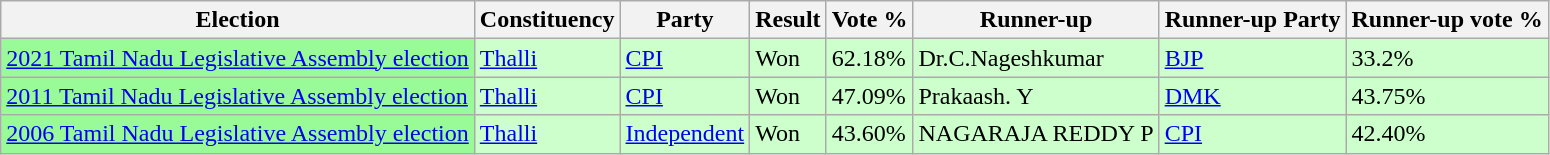<table class="wikitable">
<tr>
<th>Election</th>
<th>Constituency</th>
<th>Party</th>
<th>Result</th>
<th>Vote %</th>
<th>Runner-up</th>
<th>Runner-up Party</th>
<th>Runner-up vote %</th>
</tr>
<tr style="background:#cfc;">
<td bgcolor="98FB98"><a href='#'>2021 Tamil Nadu Legislative Assembly election</a></td>
<td><a href='#'>Thalli</a></td>
<td><a href='#'>CPI</a></td>
<td>Won</td>
<td>62.18%</td>
<td>Dr.C.Nageshkumar</td>
<td><a href='#'>BJP</a></td>
<td>33.2%</td>
</tr>
<tr style="background:#cfc;">
<td bgcolor="98FB98"><a href='#'>2011 Tamil Nadu Legislative Assembly election</a></td>
<td><a href='#'>Thalli</a></td>
<td><a href='#'>CPI</a></td>
<td>Won</td>
<td>47.09%</td>
<td>Prakaash. Y</td>
<td><a href='#'>DMK</a></td>
<td>43.75%</td>
</tr>
<tr style="background:#cfc;">
<td bgcolor="98FB98"><a href='#'>2006 Tamil Nadu Legislative Assembly election</a></td>
<td><a href='#'>Thalli</a></td>
<td><a href='#'>Independent</a></td>
<td>Won</td>
<td>43.60%</td>
<td>NAGARAJA REDDY P</td>
<td><a href='#'>CPI</a></td>
<td>42.40%</td>
</tr>
</table>
